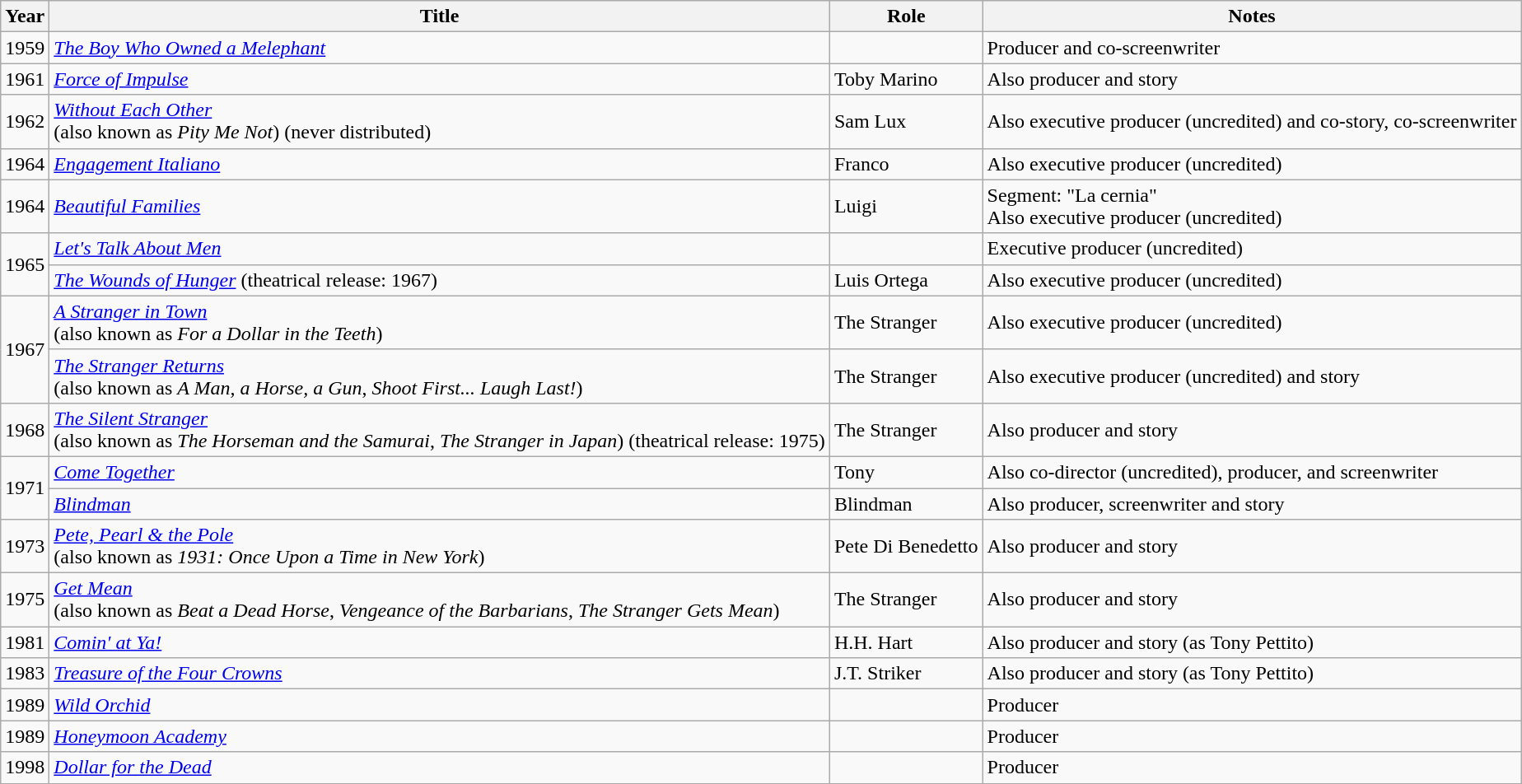<table class="wikitable sortable">
<tr>
<th>Year</th>
<th>Title</th>
<th>Role</th>
<th class="unsortable">Notes</th>
</tr>
<tr>
<td>1959</td>
<td><em><a href='#'>The Boy Who Owned a Melephant</a></em></td>
<td></td>
<td>Producer and co-screenwriter</td>
</tr>
<tr>
<td>1961</td>
<td><em><a href='#'>Force of Impulse</a></em></td>
<td>Toby Marino</td>
<td>Also producer and story</td>
</tr>
<tr>
<td>1962</td>
<td><em><a href='#'>Without Each Other</a></em><br>(also known as <em>Pity Me Not</em>) (never distributed)</td>
<td>Sam Lux</td>
<td>Also executive producer (uncredited) and co-story, co-screenwriter</td>
</tr>
<tr>
<td>1964</td>
<td><em><a href='#'>Engagement Italiano</a></em></td>
<td>Franco</td>
<td>Also executive producer (uncredited)</td>
</tr>
<tr>
<td>1964</td>
<td><em><a href='#'>Beautiful Families</a></em><br></td>
<td>Luigi</td>
<td>Segment: "La cernia"<br>Also executive producer (uncredited)</td>
</tr>
<tr>
<td rowspan=2>1965</td>
<td><em><a href='#'>Let's Talk About Men</a></em></td>
<td></td>
<td>Executive producer (uncredited)</td>
</tr>
<tr>
<td><em><a href='#'>The Wounds of Hunger</a></em> (theatrical release: 1967)</td>
<td>Luis Ortega</td>
<td>Also executive producer (uncredited)</td>
</tr>
<tr>
<td rowspan=2>1967</td>
<td><em><a href='#'>A Stranger in Town</a></em><br>(also known as <em>For a Dollar in the Teeth</em>)</td>
<td>The Stranger</td>
<td>Also executive producer (uncredited)</td>
</tr>
<tr>
<td><em><a href='#'>The Stranger Returns</a></em><br>(also known as <em>A Man, a Horse, a Gun</em>, <em>Shoot First... Laugh Last!</em>)</td>
<td>The Stranger</td>
<td>Also executive producer (uncredited) and story</td>
</tr>
<tr>
<td>1968</td>
<td><em><a href='#'>The Silent Stranger</a></em><br>(also known as <em>The Horseman and the Samurai</em>, <em>The Stranger in Japan</em>) (theatrical release: 1975)</td>
<td>The Stranger</td>
<td>Also producer and story</td>
</tr>
<tr>
<td rowspan=2>1971</td>
<td><em><a href='#'>Come Together</a></em></td>
<td>Tony</td>
<td>Also co-director (uncredited), producer, and screenwriter</td>
</tr>
<tr>
<td><em><a href='#'>Blindman</a></em></td>
<td>Blindman</td>
<td>Also producer, screenwriter and story</td>
</tr>
<tr>
<td>1973</td>
<td><em><a href='#'>Pete, Pearl & the Pole</a></em><br>(also known as <em>1931: Once Upon a Time in New York</em>)</td>
<td>Pete Di Benedetto</td>
<td>Also producer and story</td>
</tr>
<tr>
<td>1975</td>
<td><em><a href='#'>Get Mean</a></em><br>(also known as <em>Beat a Dead Horse</em>, <em>Vengeance of the Barbarians</em>, <em>The Stranger Gets Mean</em>)</td>
<td>The Stranger</td>
<td>Also producer and story</td>
</tr>
<tr>
<td>1981</td>
<td><em><a href='#'>Comin' at Ya!</a></em></td>
<td>H.H. Hart</td>
<td>Also producer and story (as Tony Pettito)</td>
</tr>
<tr>
<td>1983</td>
<td><em><a href='#'>Treasure of the Four Crowns</a></em></td>
<td>J.T. Striker</td>
<td>Also producer and story (as Tony Pettito)</td>
</tr>
<tr>
<td>1989</td>
<td><em><a href='#'>Wild Orchid</a></em></td>
<td></td>
<td>Producer</td>
</tr>
<tr>
<td>1989</td>
<td><em><a href='#'>Honeymoon Academy</a></em></td>
<td></td>
<td>Producer</td>
</tr>
<tr>
<td>1998</td>
<td><em><a href='#'>Dollar for the Dead</a></em></td>
<td></td>
<td>Producer</td>
</tr>
</table>
